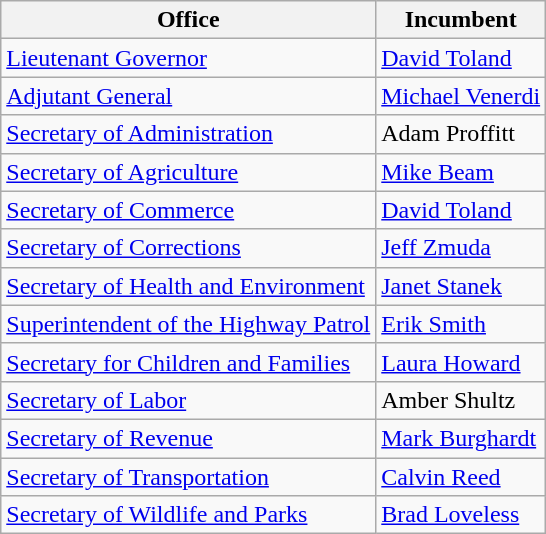<table class=wikitable>
<tr>
<th>Office</th>
<th>Incumbent</th>
</tr>
<tr>
<td><a href='#'>Lieutenant Governor</a></td>
<td><a href='#'>David Toland</a></td>
</tr>
<tr>
<td><a href='#'>Adjutant General</a></td>
<td><a href='#'>Michael Venerdi</a></td>
</tr>
<tr>
<td><a href='#'>Secretary of Administration</a></td>
<td>Adam Proffitt</td>
</tr>
<tr>
<td><a href='#'>Secretary of Agriculture</a></td>
<td><a href='#'>Mike Beam</a></td>
</tr>
<tr>
<td><a href='#'>Secretary of Commerce</a></td>
<td><a href='#'>David Toland</a></td>
</tr>
<tr>
<td><a href='#'>Secretary of Corrections</a></td>
<td><a href='#'>Jeff Zmuda</a></td>
</tr>
<tr>
<td><a href='#'>Secretary of Health and Environment</a></td>
<td><a href='#'>Janet Stanek</a></td>
</tr>
<tr>
<td><a href='#'>Superintendent of the Highway Patrol</a></td>
<td><a href='#'>Erik Smith</a></td>
</tr>
<tr>
<td><a href='#'>Secretary for Children and Families</a></td>
<td><a href='#'>Laura Howard</a></td>
</tr>
<tr>
<td><a href='#'>Secretary of Labor</a></td>
<td>Amber Shultz</td>
</tr>
<tr>
<td><a href='#'>Secretary of Revenue</a></td>
<td><a href='#'>Mark Burghardt</a></td>
</tr>
<tr>
<td><a href='#'>Secretary of Transportation</a></td>
<td><a href='#'>Calvin Reed</a></td>
</tr>
<tr>
<td><a href='#'>Secretary of Wildlife and Parks</a></td>
<td><a href='#'>Brad Loveless</a></td>
</tr>
</table>
